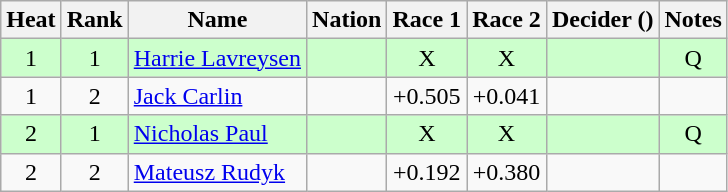<table class="wikitable sortable" style="text-align:center">
<tr>
<th>Heat</th>
<th>Rank</th>
<th>Name</th>
<th>Nation</th>
<th>Race 1</th>
<th>Race 2</th>
<th>Decider ()</th>
<th>Notes</th>
</tr>
<tr bgcolor=ccffcc>
<td>1</td>
<td>1</td>
<td align=left><a href='#'>Harrie Lavreysen</a></td>
<td align=left></td>
<td>X</td>
<td>X</td>
<td></td>
<td>Q</td>
</tr>
<tr>
<td>1</td>
<td>2</td>
<td align=left><a href='#'>Jack Carlin</a></td>
<td align=left></td>
<td>+0.505</td>
<td>+0.041</td>
<td></td>
<td></td>
</tr>
<tr bgcolor=ccffcc>
<td>2</td>
<td>1</td>
<td align=left><a href='#'>Nicholas Paul</a></td>
<td align=left></td>
<td>X</td>
<td>X</td>
<td></td>
<td>Q</td>
</tr>
<tr>
<td>2</td>
<td>2</td>
<td align=left><a href='#'>Mateusz Rudyk</a></td>
<td align=left></td>
<td>+0.192</td>
<td>+0.380</td>
<td></td>
<td></td>
</tr>
</table>
